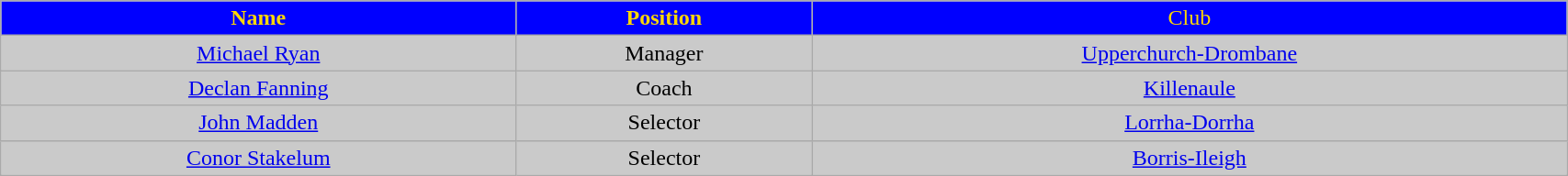<table class="wikitable" style="width:90%;">
<tr style="text-align:center;background:blue;color:gold;">
<td><strong>Name</strong></td>
<td><strong>Position</strong></td>
<td>Club</td>
</tr>
<tr style="background:#cacaca;">
<td align=center><a href='#'>Michael Ryan</a></td>
<td align=center>Manager</td>
<td align=center><a href='#'>Upperchurch-Drombane</a></td>
</tr>
<tr style="background:#cacaca;">
<td align=center><a href='#'>Declan Fanning</a></td>
<td align=center>Coach</td>
<td align=center><a href='#'>Killenaule</a></td>
</tr>
<tr style="background:#cacaca;">
<td align=center><a href='#'>John Madden</a></td>
<td align=center>Selector</td>
<td align=center><a href='#'>Lorrha-Dorrha</a></td>
</tr>
<tr style="background:#cacaca;">
<td align=center><a href='#'>Conor Stakelum</a></td>
<td align=center>Selector</td>
<td align=center><a href='#'>Borris-Ileigh</a></td>
</tr>
</table>
